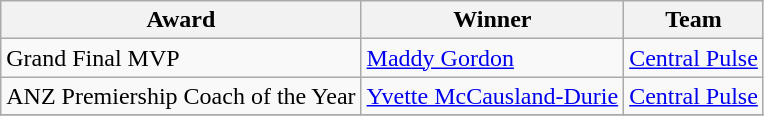<table class="wikitable collapsible">
<tr>
<th>Award</th>
<th>Winner</th>
<th>Team</th>
</tr>
<tr>
<td>Grand Final MVP</td>
<td><a href='#'>Maddy Gordon</a></td>
<td><a href='#'>Central Pulse</a></td>
</tr>
<tr>
<td>ANZ Premiership Coach of the Year</td>
<td><a href='#'>Yvette McCausland-Durie</a></td>
<td><a href='#'>Central Pulse</a></td>
</tr>
<tr>
</tr>
</table>
